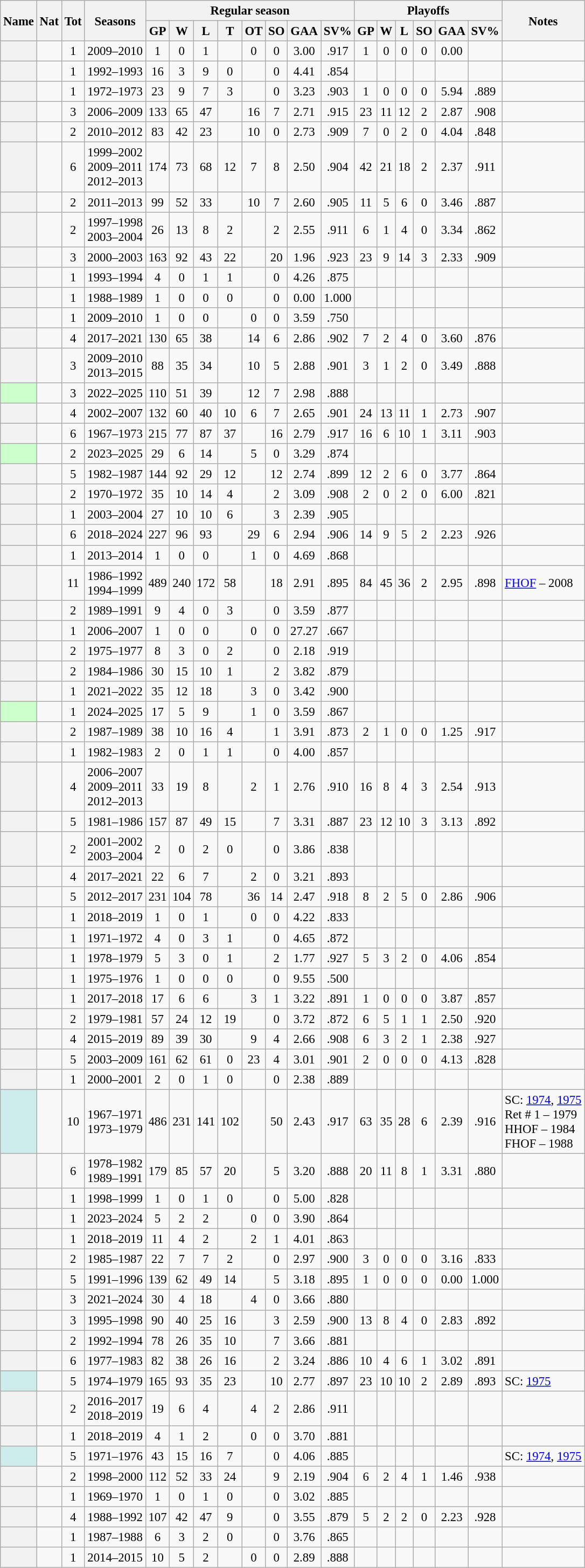<table class="wikitable sortable plainrowheaders" style="text-align:center; font-size:95%">
<tr>
<th scope="col" rowspan="2">Name</th>
<th scope="col" rowspan="2">Nat</th>
<th scope="col" data-sort-type="number" rowspan="2">Tot</th>
<th scope="col" rowspan="2">Seasons</th>
<th scope=colgroup colspan="8">Regular season</th>
<th scope=colgroup colspan="6">Playoffs</th>
<th scope="col" class="unsortable" rowspan="2">Notes</th>
</tr>
<tr>
<th scope="col" data-sort-type="number">GP</th>
<th scope="col" data-sort-type="number">W</th>
<th scope="col" data-sort-type="number">L</th>
<th scope="col" data-sort-type="number">T</th>
<th scope="col" data-sort-type="number">OT</th>
<th scope="col" data-sort-type="number">SO</th>
<th scope="col" data-sort-type="number">GAA</th>
<th scope="col" data-sort-type="number">SV%</th>
<th scope="col" data-sort-type="number">GP</th>
<th scope="col" data-sort-type="number">W</th>
<th scope="col" data-sort-type="number">L</th>
<th scope="col" data-sort-type="number">SO</th>
<th scope="col" data-sort-type="number">GAA</th>
<th scope="col" data-sort-type="number">SV%</th>
</tr>
<tr>
<th scope="row"></th>
<td></td>
<td>1</td>
<td>2009–2010</td>
<td>1</td>
<td>0</td>
<td>1</td>
<td></td>
<td>0</td>
<td>0</td>
<td>3.00</td>
<td>.917</td>
<td>1</td>
<td>0</td>
<td>0</td>
<td>0</td>
<td>0.00</td>
<td></td>
<td></td>
</tr>
<tr>
<th scope="row"></th>
<td></td>
<td>1</td>
<td>1992–1993</td>
<td>16</td>
<td>3</td>
<td>9</td>
<td>0</td>
<td></td>
<td>0</td>
<td>4.41</td>
<td>.854</td>
<td></td>
<td></td>
<td></td>
<td></td>
<td></td>
<td></td>
<td></td>
</tr>
<tr>
<th scope="row"></th>
<td></td>
<td>1</td>
<td>1972–1973</td>
<td>23</td>
<td>9</td>
<td>7</td>
<td>3</td>
<td></td>
<td>0</td>
<td>3.23</td>
<td>.903</td>
<td>1</td>
<td>0</td>
<td>0</td>
<td>0</td>
<td>5.94</td>
<td>.889</td>
<td></td>
</tr>
<tr>
<th scope="row"></th>
<td></td>
<td>3</td>
<td>2006–2009</td>
<td>133</td>
<td>65</td>
<td>47</td>
<td></td>
<td>16</td>
<td>7</td>
<td>2.71</td>
<td>.915</td>
<td>23</td>
<td>11</td>
<td>12</td>
<td>2</td>
<td>2.87</td>
<td>.908</td>
<td></td>
</tr>
<tr>
<th scope="row"></th>
<td></td>
<td>2</td>
<td>2010–2012</td>
<td>83</td>
<td>42</td>
<td>23</td>
<td></td>
<td>10</td>
<td>0</td>
<td>2.73</td>
<td>.909</td>
<td>7</td>
<td>0</td>
<td>2</td>
<td>0</td>
<td>4.04</td>
<td>.848</td>
<td></td>
</tr>
<tr>
<th scope="row"></th>
<td></td>
<td>6</td>
<td>1999–2002<br>2009–2011<br>2012–2013</td>
<td>174</td>
<td>73</td>
<td>68</td>
<td>12</td>
<td>7</td>
<td>8</td>
<td>2.50</td>
<td>.904</td>
<td>42</td>
<td>21</td>
<td>18</td>
<td>2</td>
<td>2.37</td>
<td>.911</td>
<td></td>
</tr>
<tr>
<th scope="row"></th>
<td></td>
<td>2</td>
<td>2011–2013</td>
<td>99</td>
<td>52</td>
<td>33</td>
<td></td>
<td>10</td>
<td>7</td>
<td>2.60</td>
<td>.905</td>
<td>11</td>
<td>5</td>
<td>6</td>
<td>0</td>
<td>3.46</td>
<td>.887</td>
<td></td>
</tr>
<tr>
<th scope="row"></th>
<td></td>
<td>2</td>
<td>1997–1998<br>2003–2004</td>
<td>26</td>
<td>13</td>
<td>8</td>
<td>2</td>
<td></td>
<td>2</td>
<td>2.55</td>
<td>.911</td>
<td>6</td>
<td>1</td>
<td>4</td>
<td>0</td>
<td>3.34</td>
<td>.862</td>
<td></td>
</tr>
<tr>
<th scope="row"></th>
<td></td>
<td>3</td>
<td>2000–2003</td>
<td>163</td>
<td>92</td>
<td>43</td>
<td>22</td>
<td></td>
<td>20</td>
<td>1.96</td>
<td>.923</td>
<td>23</td>
<td>9</td>
<td>14</td>
<td>3</td>
<td>2.33</td>
<td>.909</td>
<td></td>
</tr>
<tr>
<th scope="row"></th>
<td></td>
<td>1</td>
<td>1993–1994</td>
<td>4</td>
<td>0</td>
<td>1</td>
<td>1</td>
<td></td>
<td>0</td>
<td>4.26</td>
<td>.875</td>
<td></td>
<td></td>
<td></td>
<td></td>
<td></td>
<td></td>
<td></td>
</tr>
<tr>
<th scope="row"></th>
<td></td>
<td>1</td>
<td>1988–1989</td>
<td>1</td>
<td>0</td>
<td>0</td>
<td>0</td>
<td></td>
<td>0</td>
<td>0.00</td>
<td>1.000</td>
<td></td>
<td></td>
<td></td>
<td></td>
<td></td>
<td></td>
<td></td>
</tr>
<tr>
<th scope="row"></th>
<td></td>
<td>1</td>
<td>2009–2010</td>
<td>1</td>
<td>0</td>
<td>0</td>
<td></td>
<td>0</td>
<td>0</td>
<td>3.59</td>
<td>.750</td>
<td></td>
<td></td>
<td></td>
<td></td>
<td></td>
<td></td>
<td></td>
</tr>
<tr>
<th scope="row"></th>
<td></td>
<td>4</td>
<td>2017–2021</td>
<td>130</td>
<td>65</td>
<td>38</td>
<td></td>
<td>14</td>
<td>6</td>
<td>2.86</td>
<td>.902</td>
<td>7</td>
<td>2</td>
<td>4</td>
<td>0</td>
<td>3.60</td>
<td>.876</td>
<td></td>
</tr>
<tr>
<th scope="row"></th>
<td></td>
<td>3</td>
<td>2009–2010<br>2013–2015</td>
<td>88</td>
<td>35</td>
<td>34</td>
<td></td>
<td>10</td>
<td>5</td>
<td>2.88</td>
<td>.901</td>
<td>3</td>
<td>1</td>
<td>2</td>
<td>0</td>
<td>3.49</td>
<td>.888</td>
<td></td>
</tr>
<tr>
<th scope="row" style="background:#ccffcc;"></th>
<td></td>
<td>3</td>
<td>2022–2025</td>
<td>110</td>
<td>51</td>
<td>39</td>
<td></td>
<td>12</td>
<td>7</td>
<td>2.98</td>
<td>.888</td>
<td></td>
<td></td>
<td></td>
<td></td>
<td></td>
<td></td>
<td></td>
</tr>
<tr>
<th scope="row"></th>
<td></td>
<td>4</td>
<td>2002–2007</td>
<td>132</td>
<td>60</td>
<td>40</td>
<td>10</td>
<td>6</td>
<td>7</td>
<td>2.65</td>
<td>.901</td>
<td>24</td>
<td>13</td>
<td>11</td>
<td>1</td>
<td>2.73</td>
<td>.907</td>
<td></td>
</tr>
<tr>
<th scope="row"></th>
<td></td>
<td>6</td>
<td>1967–1973</td>
<td>215</td>
<td>77</td>
<td>87</td>
<td>37</td>
<td></td>
<td>16</td>
<td>2.79</td>
<td>.917</td>
<td>16</td>
<td>6</td>
<td>10</td>
<td>1</td>
<td>3.11</td>
<td>.903</td>
<td></td>
</tr>
<tr>
<th scope="row" style="background:#ccffcc;"></th>
<td></td>
<td>2</td>
<td>2023–2025</td>
<td>29</td>
<td>6</td>
<td>14</td>
<td></td>
<td>5</td>
<td>0</td>
<td>3.29</td>
<td>.874</td>
<td></td>
<td></td>
<td></td>
<td></td>
<td></td>
<td></td>
<td></td>
</tr>
<tr>
<th scope="row"></th>
<td></td>
<td>5</td>
<td>1982–1987</td>
<td>144</td>
<td>92</td>
<td>29</td>
<td>12</td>
<td></td>
<td>12</td>
<td>2.74</td>
<td>.899</td>
<td>12</td>
<td>2</td>
<td>6</td>
<td>0</td>
<td>3.77</td>
<td>.864</td>
<td></td>
</tr>
<tr>
<th scope="row"></th>
<td></td>
<td>2</td>
<td>1970–1972</td>
<td>35</td>
<td>10</td>
<td>14</td>
<td>4</td>
<td></td>
<td>2</td>
<td>3.09</td>
<td>.908</td>
<td>2</td>
<td>0</td>
<td>2</td>
<td>0</td>
<td>6.00</td>
<td>.821</td>
<td></td>
</tr>
<tr>
<th scope="row"></th>
<td></td>
<td>1</td>
<td>2003–2004</td>
<td>27</td>
<td>10</td>
<td>10</td>
<td>6</td>
<td></td>
<td>3</td>
<td>2.39</td>
<td>.905</td>
<td></td>
<td></td>
<td></td>
<td></td>
<td></td>
<td></td>
<td></td>
</tr>
<tr>
<th scope="row"></th>
<td></td>
<td>6</td>
<td>2018–2024</td>
<td>227</td>
<td>96</td>
<td>93</td>
<td></td>
<td>29</td>
<td>6</td>
<td>2.94</td>
<td>.906</td>
<td>14</td>
<td>9</td>
<td>5</td>
<td>2</td>
<td>2.23</td>
<td>.926</td>
<td></td>
</tr>
<tr>
<th scope="row"></th>
<td></td>
<td>1</td>
<td>2013–2014</td>
<td>1</td>
<td>0</td>
<td>0</td>
<td></td>
<td>1</td>
<td>0</td>
<td>4.69</td>
<td>.868</td>
<td></td>
<td></td>
<td></td>
<td></td>
<td></td>
<td></td>
<td></td>
</tr>
<tr>
<th scope="row"></th>
<td></td>
<td>11</td>
<td>1986–1992<br>1994–1999</td>
<td>489</td>
<td>240</td>
<td>172</td>
<td>58</td>
<td></td>
<td>18</td>
<td>2.91</td>
<td>.895</td>
<td>84</td>
<td>45</td>
<td>36</td>
<td>2</td>
<td>2.95</td>
<td>.898</td>
<td align="left"><a href='#'>FHOF</a> – 2008</td>
</tr>
<tr>
<th scope="row"></th>
<td></td>
<td>2</td>
<td>1989–1991</td>
<td>9</td>
<td>4</td>
<td>0</td>
<td>3</td>
<td></td>
<td>0</td>
<td>3.59</td>
<td>.877</td>
<td></td>
<td></td>
<td></td>
<td></td>
<td></td>
<td></td>
<td></td>
</tr>
<tr>
<th scope="row"></th>
<td></td>
<td>1</td>
<td>2006–2007</td>
<td>1</td>
<td>0</td>
<td>0</td>
<td></td>
<td>0</td>
<td>0</td>
<td>27.27</td>
<td>.667</td>
<td></td>
<td></td>
<td></td>
<td></td>
<td></td>
<td></td>
<td></td>
</tr>
<tr>
<th scope="row"></th>
<td></td>
<td>2</td>
<td>1975–1977</td>
<td>8</td>
<td>3</td>
<td>0</td>
<td>2</td>
<td></td>
<td>0</td>
<td>2.18</td>
<td>.919</td>
<td></td>
<td></td>
<td></td>
<td></td>
<td></td>
<td></td>
<td></td>
</tr>
<tr>
<th scope="row"></th>
<td></td>
<td>2</td>
<td>1984–1986</td>
<td>30</td>
<td>15</td>
<td>10</td>
<td>1</td>
<td></td>
<td>2</td>
<td>3.82</td>
<td>.879</td>
<td></td>
<td></td>
<td></td>
<td></td>
<td></td>
<td></td>
<td></td>
</tr>
<tr>
<th scope="row"></th>
<td></td>
<td>1</td>
<td>2021–2022</td>
<td>35</td>
<td>12</td>
<td>18</td>
<td></td>
<td>3</td>
<td>0</td>
<td>3.42</td>
<td>.900</td>
<td></td>
<td></td>
<td></td>
<td></td>
<td></td>
<td></td>
<td></td>
</tr>
<tr>
<th scope="row" style="background:#ccffcc;"></th>
<td></td>
<td>1</td>
<td>2024–2025</td>
<td>17</td>
<td>5</td>
<td>9</td>
<td></td>
<td>1</td>
<td>0</td>
<td>3.59</td>
<td>.867</td>
<td></td>
<td></td>
<td></td>
<td></td>
<td></td>
<td></td>
<td></td>
</tr>
<tr>
<th scope="row"></th>
<td></td>
<td>2</td>
<td>1987–1989</td>
<td>38</td>
<td>10</td>
<td>16</td>
<td>4</td>
<td></td>
<td>1</td>
<td>3.91</td>
<td>.873</td>
<td>2</td>
<td>1</td>
<td>0</td>
<td>0</td>
<td>1.25</td>
<td>.917</td>
<td></td>
</tr>
<tr>
<th scope="row"></th>
<td></td>
<td>1</td>
<td>1982–1983</td>
<td>2</td>
<td>0</td>
<td>1</td>
<td>1</td>
<td></td>
<td>0</td>
<td>4.00</td>
<td>.857</td>
<td></td>
<td></td>
<td></td>
<td></td>
<td></td>
<td></td>
<td></td>
</tr>
<tr>
<th scope="row"></th>
<td></td>
<td>4</td>
<td>2006–2007<br>2009–2011<br>2012–2013</td>
<td>33</td>
<td>19</td>
<td>8</td>
<td></td>
<td>2</td>
<td>1</td>
<td>2.76</td>
<td>.910</td>
<td>16</td>
<td>8</td>
<td>4</td>
<td>3</td>
<td>2.54</td>
<td>.913</td>
<td></td>
</tr>
<tr>
<th scope="row"></th>
<td></td>
<td>5</td>
<td>1981–1986</td>
<td>157</td>
<td>87</td>
<td>49</td>
<td>15</td>
<td></td>
<td>7</td>
<td>3.31</td>
<td>.887</td>
<td>23</td>
<td>12</td>
<td>10</td>
<td>3</td>
<td>3.13</td>
<td>.892</td>
<td></td>
</tr>
<tr>
<th scope="row"></th>
<td></td>
<td>2</td>
<td>2001–2002<br>2003–2004</td>
<td>2</td>
<td>0</td>
<td>2</td>
<td>0</td>
<td></td>
<td>0</td>
<td>3.86</td>
<td>.838</td>
<td></td>
<td></td>
<td></td>
<td></td>
<td></td>
<td></td>
<td></td>
</tr>
<tr>
<th scope="row"></th>
<td></td>
<td>4</td>
<td>2017–2021</td>
<td>22</td>
<td>6</td>
<td>7</td>
<td></td>
<td>2</td>
<td>0</td>
<td>3.21</td>
<td>.893</td>
<td></td>
<td></td>
<td></td>
<td></td>
<td></td>
<td></td>
<td></td>
</tr>
<tr>
<th scope="row"></th>
<td></td>
<td>5</td>
<td>2012–2017</td>
<td>231</td>
<td>104</td>
<td>78</td>
<td></td>
<td>36</td>
<td>14</td>
<td>2.47</td>
<td>.918</td>
<td>8</td>
<td>2</td>
<td>5</td>
<td>0</td>
<td>2.86</td>
<td>.906</td>
<td></td>
</tr>
<tr>
<th scope="row"></th>
<td></td>
<td>1</td>
<td>2018–2019</td>
<td>1</td>
<td>0</td>
<td>1</td>
<td></td>
<td>0</td>
<td>0</td>
<td>4.22</td>
<td>.833</td>
<td></td>
<td></td>
<td></td>
<td></td>
<td></td>
<td></td>
<td></td>
</tr>
<tr>
<th scope="row"></th>
<td></td>
<td>1</td>
<td>1971–1972</td>
<td>4</td>
<td>0</td>
<td>3</td>
<td>1</td>
<td></td>
<td>0</td>
<td>4.65</td>
<td>.872</td>
<td></td>
<td></td>
<td></td>
<td></td>
<td></td>
<td></td>
<td></td>
</tr>
<tr>
<th scope="row"></th>
<td></td>
<td>1</td>
<td>1978–1979</td>
<td>5</td>
<td>3</td>
<td>0</td>
<td>1</td>
<td></td>
<td>2</td>
<td>1.77</td>
<td>.927</td>
<td>5</td>
<td>3</td>
<td>2</td>
<td>0</td>
<td>4.06</td>
<td>.854</td>
<td></td>
</tr>
<tr>
<th scope="row"></th>
<td></td>
<td>1</td>
<td>1975–1976</td>
<td>1</td>
<td>0</td>
<td>0</td>
<td>0</td>
<td></td>
<td>0</td>
<td>9.55</td>
<td>.500</td>
<td></td>
<td></td>
<td></td>
<td></td>
<td></td>
<td></td>
<td></td>
</tr>
<tr>
<th scope="row"></th>
<td></td>
<td>1</td>
<td>2017–2018</td>
<td>17</td>
<td>6</td>
<td>6</td>
<td></td>
<td>3</td>
<td>1</td>
<td>3.22</td>
<td>.891</td>
<td>1</td>
<td>0</td>
<td>0</td>
<td>0</td>
<td>3.87</td>
<td>.857</td>
<td></td>
</tr>
<tr>
<th scope="row"></th>
<td></td>
<td>2</td>
<td>1979–1981</td>
<td>57</td>
<td>24</td>
<td>12</td>
<td>19</td>
<td></td>
<td>0</td>
<td>3.72</td>
<td>.872</td>
<td>6</td>
<td>5</td>
<td>1</td>
<td>1</td>
<td>2.50</td>
<td>.920</td>
<td></td>
</tr>
<tr>
<th scope="row"></th>
<td></td>
<td>4</td>
<td>2015–2019</td>
<td>89</td>
<td>39</td>
<td>30</td>
<td></td>
<td>9</td>
<td>4</td>
<td>2.66</td>
<td>.908</td>
<td>6</td>
<td>3</td>
<td>2</td>
<td>1</td>
<td>2.38</td>
<td>.927</td>
<td></td>
</tr>
<tr>
<th scope="row"></th>
<td></td>
<td>5</td>
<td>2003–2009</td>
<td>161</td>
<td>62</td>
<td>61</td>
<td>0</td>
<td>23</td>
<td>4</td>
<td>3.01</td>
<td>.901</td>
<td>2</td>
<td>0</td>
<td>0</td>
<td>0</td>
<td>4.13</td>
<td>.828</td>
<td></td>
</tr>
<tr>
<th scope="row"></th>
<td></td>
<td>1</td>
<td>2000–2001</td>
<td>2</td>
<td>0</td>
<td>1</td>
<td>0</td>
<td></td>
<td>0</td>
<td>2.38</td>
<td>.889</td>
<td></td>
<td></td>
<td></td>
<td></td>
<td></td>
<td></td>
<td></td>
</tr>
<tr>
<th scope="row" style="background:#cfecec;"></th>
<td></td>
<td>10</td>
<td>1967–1971<br>1973–1979</td>
<td>486</td>
<td>231</td>
<td>141</td>
<td>102</td>
<td></td>
<td>50</td>
<td>2.43</td>
<td>.917</td>
<td>63</td>
<td>35</td>
<td>28</td>
<td>6</td>
<td>2.39</td>
<td>.916</td>
<td align="left">SC: <a href='#'>1974</a>, <a href='#'>1975</a><br>Ret # 1 – 1979<br>HHOF – 1984<br>FHOF – 1988</td>
</tr>
<tr>
<th scope="row"></th>
<td></td>
<td>6</td>
<td>1978–1982<br>1989–1991</td>
<td>179</td>
<td>85</td>
<td>57</td>
<td>20</td>
<td></td>
<td>5</td>
<td>3.20</td>
<td>.888</td>
<td>20</td>
<td>11</td>
<td>8</td>
<td>1</td>
<td>3.31</td>
<td>.880</td>
<td></td>
</tr>
<tr>
<th scope="row"></th>
<td></td>
<td>1</td>
<td>1998–1999</td>
<td>1</td>
<td>0</td>
<td>1</td>
<td>0</td>
<td></td>
<td>0</td>
<td>5.00</td>
<td>.828</td>
<td></td>
<td></td>
<td></td>
<td></td>
<td></td>
<td></td>
<td></td>
</tr>
<tr>
<th scope="row"></th>
<td></td>
<td>1</td>
<td>2023–2024</td>
<td>5</td>
<td>2</td>
<td>2</td>
<td></td>
<td>0</td>
<td>0</td>
<td>3.90</td>
<td>.864</td>
<td></td>
<td></td>
<td></td>
<td></td>
<td></td>
<td></td>
<td></td>
</tr>
<tr>
<th scope="row"></th>
<td></td>
<td>1</td>
<td>2018–2019</td>
<td>11</td>
<td>4</td>
<td>2</td>
<td></td>
<td>2</td>
<td>1</td>
<td>4.01</td>
<td>.863</td>
<td></td>
<td></td>
<td></td>
<td></td>
<td></td>
<td></td>
<td></td>
</tr>
<tr>
<th scope="row"></th>
<td></td>
<td>2</td>
<td>1985–1987</td>
<td>22</td>
<td>7</td>
<td>7</td>
<td>2</td>
<td></td>
<td>0</td>
<td>2.97</td>
<td>.900</td>
<td>3</td>
<td>0</td>
<td>0</td>
<td>0</td>
<td>3.16</td>
<td>.833</td>
<td></td>
</tr>
<tr>
<th scope="row"></th>
<td></td>
<td>5</td>
<td>1991–1996</td>
<td>139</td>
<td>62</td>
<td>49</td>
<td>14</td>
<td></td>
<td>5</td>
<td>3.18</td>
<td>.895</td>
<td>1</td>
<td>0</td>
<td>0</td>
<td>0</td>
<td>0.00</td>
<td>1.000</td>
<td></td>
</tr>
<tr>
<th scope="row"></th>
<td></td>
<td>3</td>
<td>2021–2024</td>
<td>30</td>
<td>4</td>
<td>18</td>
<td></td>
<td>4</td>
<td>0</td>
<td>3.66</td>
<td>.880</td>
<td></td>
<td></td>
<td></td>
<td></td>
<td></td>
<td></td>
<td></td>
</tr>
<tr>
<th scope="row"></th>
<td></td>
<td>3</td>
<td>1995–1998</td>
<td>90</td>
<td>40</td>
<td>25</td>
<td>16</td>
<td></td>
<td>3</td>
<td>2.59</td>
<td>.900</td>
<td>13</td>
<td>8</td>
<td>4</td>
<td>0</td>
<td>2.83</td>
<td>.892</td>
<td></td>
</tr>
<tr>
<th scope="row"></th>
<td></td>
<td>2</td>
<td>1992–1994</td>
<td>78</td>
<td>26</td>
<td>35</td>
<td>10</td>
<td></td>
<td>7</td>
<td>3.66</td>
<td>.881</td>
<td></td>
<td></td>
<td></td>
<td></td>
<td></td>
<td></td>
<td></td>
</tr>
<tr>
<th scope="row"></th>
<td></td>
<td>6</td>
<td>1977–1983</td>
<td>82</td>
<td>38</td>
<td>26</td>
<td>16</td>
<td></td>
<td>2</td>
<td>3.24</td>
<td>.886</td>
<td>10</td>
<td>4</td>
<td>6</td>
<td>1</td>
<td>3.02</td>
<td>.891</td>
<td></td>
</tr>
<tr>
<th scope="row" style="background:#cfecec;"></th>
<td></td>
<td>5</td>
<td>1974–1979</td>
<td>165</td>
<td>93</td>
<td>35</td>
<td>23</td>
<td></td>
<td>10</td>
<td>2.77</td>
<td>.897</td>
<td>23</td>
<td>10</td>
<td>10</td>
<td>2</td>
<td>2.89</td>
<td>.893</td>
<td align="left">SC: <a href='#'>1975</a></td>
</tr>
<tr>
<th scope="row"></th>
<td></td>
<td>2</td>
<td>2016–2017<br>2018–2019</td>
<td>19</td>
<td>6</td>
<td>4</td>
<td></td>
<td>4</td>
<td>2</td>
<td>2.86</td>
<td>.911</td>
<td></td>
<td></td>
<td></td>
<td></td>
<td></td>
<td></td>
<td></td>
</tr>
<tr>
<th scope="row"></th>
<td></td>
<td>1</td>
<td>2018–2019</td>
<td>4</td>
<td>1</td>
<td>2</td>
<td></td>
<td>0</td>
<td>0</td>
<td>3.70</td>
<td>.881</td>
<td></td>
<td></td>
<td></td>
<td></td>
<td></td>
<td></td>
<td></td>
</tr>
<tr>
<th scope="row" style="background:#cfecec;"></th>
<td></td>
<td>5</td>
<td>1971–1976</td>
<td>43</td>
<td>15</td>
<td>16</td>
<td>7</td>
<td></td>
<td>0</td>
<td>4.06</td>
<td>.885</td>
<td></td>
<td></td>
<td></td>
<td></td>
<td></td>
<td></td>
<td align="left">SC: <a href='#'>1974</a>, <a href='#'>1975</a></td>
</tr>
<tr>
<th scope="row"></th>
<td></td>
<td>2</td>
<td>1998–2000</td>
<td>112</td>
<td>52</td>
<td>33</td>
<td>24</td>
<td></td>
<td>9</td>
<td>2.19</td>
<td>.904</td>
<td>6</td>
<td>2</td>
<td>4</td>
<td>1</td>
<td>1.46</td>
<td>.938</td>
<td></td>
</tr>
<tr>
<th scope="row"></th>
<td></td>
<td>1</td>
<td>1969–1970</td>
<td>1</td>
<td>0</td>
<td>1</td>
<td>0</td>
<td></td>
<td>0</td>
<td>3.02</td>
<td>.885</td>
<td></td>
<td></td>
<td></td>
<td></td>
<td></td>
<td></td>
<td></td>
</tr>
<tr>
<th scope="row"></th>
<td></td>
<td>4</td>
<td>1988–1992</td>
<td>107</td>
<td>42</td>
<td>47</td>
<td>9</td>
<td></td>
<td>0</td>
<td>3.55</td>
<td>.879</td>
<td>5</td>
<td>2</td>
<td>2</td>
<td>0</td>
<td>2.23</td>
<td>.928</td>
<td></td>
</tr>
<tr>
<th scope="row"></th>
<td></td>
<td>1</td>
<td>1987–1988</td>
<td>6</td>
<td>3</td>
<td>2</td>
<td>0</td>
<td></td>
<td>0</td>
<td>3.76</td>
<td>.865</td>
<td></td>
<td></td>
<td></td>
<td></td>
<td></td>
<td></td>
<td></td>
</tr>
<tr>
<th scope="row"></th>
<td></td>
<td>1</td>
<td>2014–2015</td>
<td>10</td>
<td>5</td>
<td>2</td>
<td></td>
<td>0</td>
<td>0</td>
<td>2.89</td>
<td>.888</td>
<td></td>
<td></td>
<td></td>
<td></td>
<td></td>
<td></td>
<td></td>
</tr>
</table>
